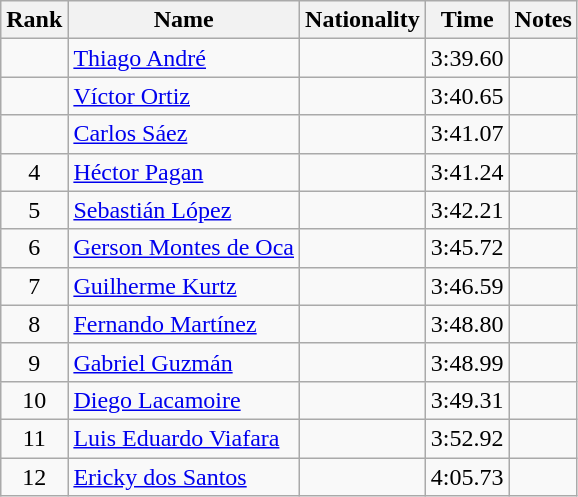<table class="wikitable sortable" style="text-align:center">
<tr>
<th>Rank</th>
<th>Name</th>
<th>Nationality</th>
<th>Time</th>
<th>Notes</th>
</tr>
<tr>
<td></td>
<td align=left><a href='#'>Thiago André</a></td>
<td align=left></td>
<td>3:39.60</td>
<td></td>
</tr>
<tr>
<td></td>
<td align=left><a href='#'>Víctor Ortiz</a></td>
<td align=left></td>
<td>3:40.65</td>
<td></td>
</tr>
<tr>
<td></td>
<td align=left><a href='#'>Carlos Sáez</a></td>
<td align=left></td>
<td>3:41.07</td>
<td></td>
</tr>
<tr>
<td>4</td>
<td align=left><a href='#'>Héctor Pagan</a></td>
<td align=left></td>
<td>3:41.24</td>
<td></td>
</tr>
<tr>
<td>5</td>
<td align=left><a href='#'>Sebastián López</a></td>
<td align=left></td>
<td>3:42.21</td>
<td></td>
</tr>
<tr>
<td>6</td>
<td align=left><a href='#'>Gerson Montes de Oca</a></td>
<td align=left></td>
<td>3:45.72</td>
<td></td>
</tr>
<tr>
<td>7</td>
<td align=left><a href='#'>Guilherme Kurtz</a></td>
<td align=left></td>
<td>3:46.59</td>
<td></td>
</tr>
<tr>
<td>8</td>
<td align=left><a href='#'>Fernando Martínez</a></td>
<td align=left></td>
<td>3:48.80</td>
<td></td>
</tr>
<tr>
<td>9</td>
<td align=left><a href='#'>Gabriel Guzmán</a></td>
<td align=left></td>
<td>3:48.99</td>
<td></td>
</tr>
<tr>
<td>10</td>
<td align=left><a href='#'>Diego Lacamoire</a></td>
<td align=left></td>
<td>3:49.31</td>
<td></td>
</tr>
<tr>
<td>11</td>
<td align=left><a href='#'>Luis Eduardo Viafara</a></td>
<td align=left></td>
<td>3:52.92</td>
<td><strong></strong></td>
</tr>
<tr>
<td>12</td>
<td align=left><a href='#'>Ericky dos Santos</a></td>
<td align=left></td>
<td>4:05.73</td>
<td></td>
</tr>
</table>
